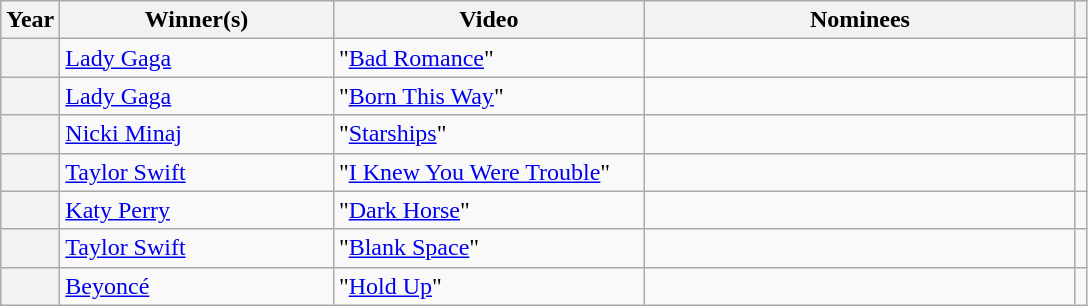<table class="wikitable sortable">
<tr>
<th scope="col">Year</th>
<th scope="col" style="width:175px;">Winner(s)</th>
<th scope="col" style="width:200px;">Video</th>
<th scope="col" style="width:280px;">Nominees</th>
<th scope="col" class="unsortable"></th>
</tr>
<tr>
<th scope="row"></th>
<td><a href='#'>Lady Gaga</a></td>
<td>"<a href='#'>Bad Romance</a>"</td>
<td></td>
<td align="center"></td>
</tr>
<tr>
<th scope="row"></th>
<td><a href='#'>Lady Gaga</a></td>
<td>"<a href='#'>Born This Way</a>"</td>
<td></td>
<td align="center"></td>
</tr>
<tr>
<th scope="row"></th>
<td><a href='#'>Nicki Minaj</a></td>
<td>"<a href='#'>Starships</a>"</td>
<td></td>
<td align="center"></td>
</tr>
<tr>
<th scope="row"></th>
<td><a href='#'>Taylor Swift</a></td>
<td>"<a href='#'>I Knew You Were Trouble</a>"</td>
<td></td>
<td align="center"></td>
</tr>
<tr>
<th scope="row"></th>
<td><a href='#'>Katy Perry</a> </td>
<td>"<a href='#'>Dark Horse</a>"</td>
<td></td>
<td align="center"></td>
</tr>
<tr>
<th scope="row"></th>
<td><a href='#'>Taylor Swift</a></td>
<td>"<a href='#'>Blank Space</a>"</td>
<td></td>
<td align="center"></td>
</tr>
<tr>
<th scope="row"></th>
<td><a href='#'>Beyoncé</a></td>
<td>"<a href='#'>Hold Up</a>"</td>
<td></td>
<td align="center"></td>
</tr>
</table>
